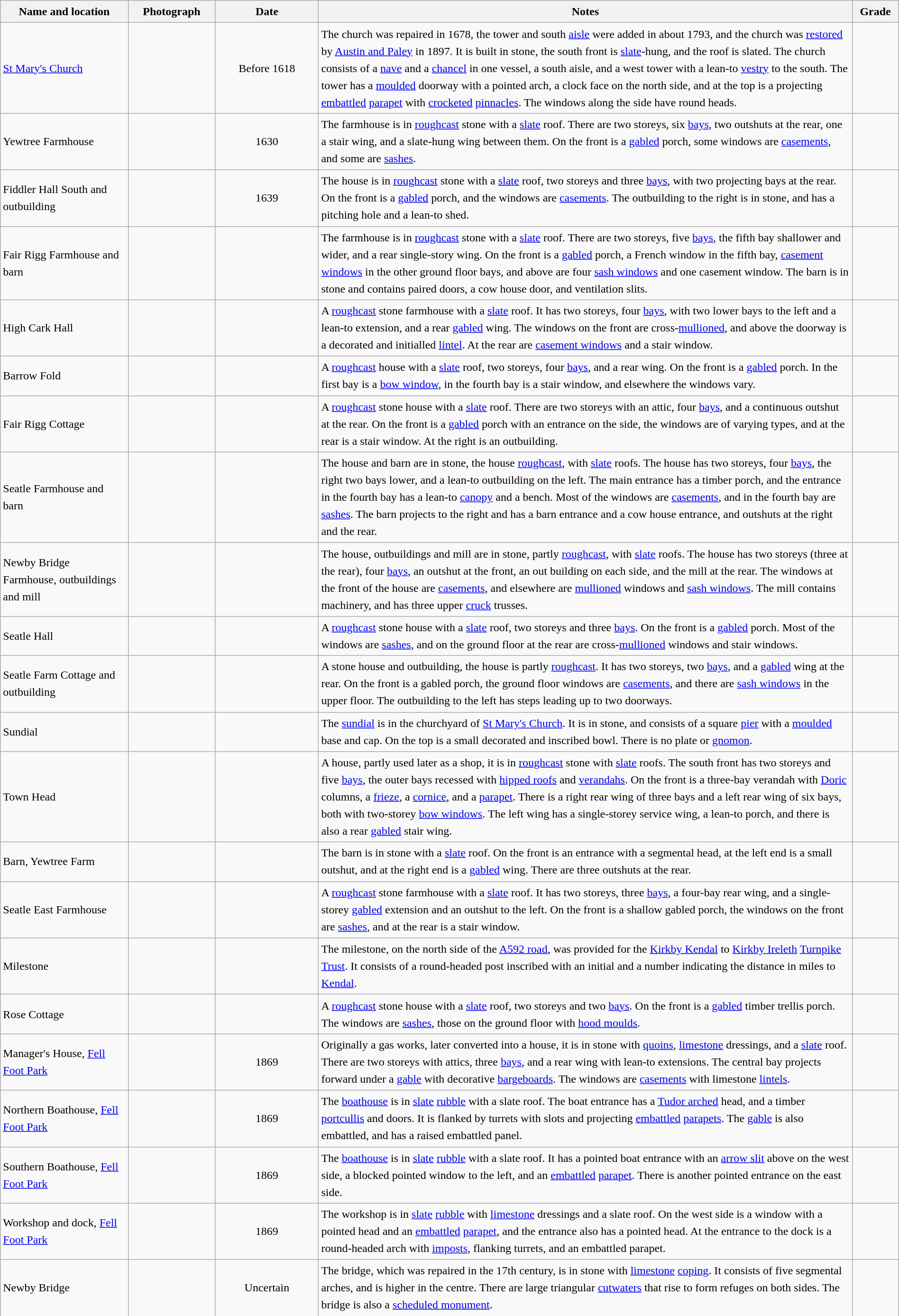<table class="wikitable sortable plainrowheaders" style="width:100%; border:0; text-align:left; line-height:150%;">
<tr>
<th scope="col"  style="width:150px">Name and location</th>
<th scope="col"  style="width:100px" class="unsortable">Photograph</th>
<th scope="col"  style="width:120px">Date</th>
<th scope="col"  style="width:650px" class="unsortable">Notes</th>
<th scope="col"  style="width:50px">Grade</th>
</tr>
<tr>
<td><a href='#'>St Mary's Church</a><br><small></small></td>
<td></td>
<td align="center">Before 1618</td>
<td>The church was repaired in 1678, the tower and south <a href='#'>aisle</a> were added in about 1793, and the church was <a href='#'>restored</a> by <a href='#'>Austin and Paley</a> in 1897.  It is built in stone, the south front is <a href='#'>slate</a>-hung, and the roof is slated.  The church consists of a <a href='#'>nave</a> and a <a href='#'>chancel</a> in one vessel, a south aisle, and a west tower with a lean-to <a href='#'>vestry</a> to the south.  The tower has a <a href='#'>moulded</a> doorway with a pointed arch, a clock face on the north side, and at the top is a projecting <a href='#'>embattled</a> <a href='#'>parapet</a> with <a href='#'>crocketed</a> <a href='#'>pinnacles</a>.  The windows along the side have round heads.</td>
<td align="center" ></td>
</tr>
<tr>
<td>Yewtree Farmhouse<br><small></small></td>
<td></td>
<td align="center">1630</td>
<td>The farmhouse is in <a href='#'>roughcast</a> stone with a <a href='#'>slate</a> roof.  There are two storeys, six <a href='#'>bays</a>, two outshuts at the rear, one a stair wing, and a slate-hung wing between them.  On the front is a <a href='#'>gabled</a> porch, some windows are <a href='#'>casements</a>, and some are <a href='#'>sashes</a>.</td>
<td align="center" ></td>
</tr>
<tr>
<td>Fiddler Hall South and outbuilding<br><small></small></td>
<td></td>
<td align="center">1639</td>
<td>The house is in <a href='#'>roughcast</a> stone with a <a href='#'>slate</a> roof, two storeys and three <a href='#'>bays</a>, with two projecting bays at the rear.  On the front is a <a href='#'>gabled</a> porch, and the windows are <a href='#'>casements</a>.  The outbuilding to the right is in stone, and has a pitching hole and a lean-to shed.</td>
<td align="center" ></td>
</tr>
<tr>
<td>Fair Rigg Farmhouse and barn<br><small></small></td>
<td></td>
<td align="center"></td>
<td>The farmhouse is in <a href='#'>roughcast</a> stone with a <a href='#'>slate</a> roof.  There are two storeys, five <a href='#'>bays</a>, the fifth bay shallower and wider, and a rear single-story wing.  On the front is a <a href='#'>gabled</a> porch, a French window in the fifth bay, <a href='#'>casement windows</a> in the other ground floor bays, and above are four <a href='#'>sash windows</a> and one casement window.  The barn is in stone and contains paired doors, a cow house door, and ventilation slits.</td>
<td align="center" ></td>
</tr>
<tr>
<td>High Cark Hall<br><small></small></td>
<td></td>
<td align="center"></td>
<td>A <a href='#'>roughcast</a> stone farmhouse with a <a href='#'>slate</a> roof.  It has two storeys, four <a href='#'>bays</a>, with two lower bays to the left and a lean-to extension, and a rear <a href='#'>gabled</a> wing.  The windows on the front are cross-<a href='#'>mullioned</a>, and above the doorway is a decorated and initialled <a href='#'>lintel</a>.  At the rear are <a href='#'>casement windows</a> and a stair window.</td>
<td align="center" ></td>
</tr>
<tr>
<td>Barrow Fold<br><small></small></td>
<td></td>
<td align="center"></td>
<td>A <a href='#'>roughcast</a> house with a <a href='#'>slate</a> roof, two storeys, four <a href='#'>bays</a>, and a rear wing.  On the front is a <a href='#'>gabled</a> porch.  In the first bay is a <a href='#'>bow window</a>, in the fourth bay is a stair window, and elsewhere the windows vary.</td>
<td align="center" ></td>
</tr>
<tr>
<td>Fair Rigg Cottage<br><small></small></td>
<td></td>
<td align="center"></td>
<td>A <a href='#'>roughcast</a> stone house with a <a href='#'>slate</a> roof.  There are two storeys with an attic, four <a href='#'>bays</a>, and a continuous outshut at the rear.  On the front is a <a href='#'>gabled</a> porch with an entrance on the side, the windows are of varying types, and at the rear is a stair window.  At the right is an outbuilding.</td>
<td align="center" ></td>
</tr>
<tr>
<td>Seatle Farmhouse and barn<br><small></small></td>
<td></td>
<td align="center"></td>
<td>The house and barn are in stone, the house <a href='#'>roughcast</a>, with <a href='#'>slate</a> roofs.  The house has two storeys, four <a href='#'>bays</a>, the right two bays lower, and a lean-to outbuilding on the left.  The main entrance has a timber porch, and the entrance in the fourth bay has a lean-to <a href='#'>canopy</a> and a bench.  Most of the windows are <a href='#'>casements</a>, and in the fourth bay are <a href='#'>sashes</a>.  The barn projects to the right and has a barn entrance and a cow house entrance, and outshuts at the right and the rear.</td>
<td align="center" ></td>
</tr>
<tr>
<td>Newby Bridge Farmhouse, outbuildings and mill<br><small></small></td>
<td></td>
<td align="center"></td>
<td>The house, outbuildings and mill are in stone, partly <a href='#'>roughcast</a>, with <a href='#'>slate</a> roofs.  The house has two storeys (three at the rear), four <a href='#'>bays</a>, an outshut at the front, an out building on each side, and the mill at the rear.  The windows at the front of the house are <a href='#'>casements</a>, and elsewhere are <a href='#'>mullioned</a> windows and <a href='#'>sash windows</a>.  The mill contains machinery, and has three upper <a href='#'>cruck</a> trusses.</td>
<td align="center" ></td>
</tr>
<tr>
<td>Seatle Hall<br><small></small></td>
<td></td>
<td align="center"></td>
<td>A <a href='#'>roughcast</a> stone house with a <a href='#'>slate</a> roof, two storeys and three <a href='#'>bays</a>.  On the front is a <a href='#'>gabled</a> porch.  Most of the windows are <a href='#'>sashes</a>, and on the ground floor at the rear are cross-<a href='#'>mullioned</a> windows and stair windows.</td>
<td align="center" ></td>
</tr>
<tr>
<td>Seatle Farm Cottage and outbuilding<br><small></small></td>
<td></td>
<td align="center"></td>
<td>A stone house and outbuilding, the house is partly <a href='#'>roughcast</a>.  It has two storeys, two <a href='#'>bays</a>, and a <a href='#'>gabled</a> wing at the rear.  On the front is a gabled porch, the ground floor windows are <a href='#'>casements</a>, and there are <a href='#'>sash windows</a> in the upper floor.  The outbuilding to the left has steps leading up to two doorways.</td>
<td align="center" ></td>
</tr>
<tr>
<td>Sundial<br><small></small></td>
<td></td>
<td align="center"></td>
<td>The <a href='#'>sundial</a> is in the churchyard of <a href='#'>St Mary's Church</a>.  It is in stone, and consists of a square <a href='#'>pier</a> with a <a href='#'>moulded</a> base and cap.  On the top is a small decorated and inscribed bowl.  There is no plate or <a href='#'>gnomon</a>.</td>
<td align="center" ></td>
</tr>
<tr>
<td>Town Head<br><small></small></td>
<td></td>
<td align="center"></td>
<td>A house, partly used later as a shop, it is in <a href='#'>roughcast</a> stone with <a href='#'>slate</a> roofs.  The south front has two storeys and five <a href='#'>bays</a>, the outer bays recessed with <a href='#'>hipped roofs</a> and <a href='#'>verandahs</a>.  On the front is a three-bay verandah with <a href='#'>Doric</a> columns, a <a href='#'>frieze</a>, a <a href='#'>cornice</a>, and a <a href='#'>parapet</a>.  There is a right rear wing of three bays and a left rear wing of six bays, both with two-storey <a href='#'>bow windows</a>.  The left wing has a single-storey service wing, a lean-to porch, and there is also a rear <a href='#'>gabled</a> stair wing.</td>
<td align="center" ></td>
</tr>
<tr>
<td>Barn, Yewtree Farm<br><small></small></td>
<td></td>
<td align="center"></td>
<td>The barn is in stone with a <a href='#'>slate</a> roof.  On the front is an entrance with a segmental head, at the left end is a small outshut, and at the right end is a <a href='#'>gabled</a> wing.  There are three outshuts at the rear.</td>
<td align="center" ></td>
</tr>
<tr>
<td>Seatle East Farmhouse<br><small></small></td>
<td></td>
<td align="center"></td>
<td>A <a href='#'>roughcast</a> stone farmhouse with a <a href='#'>slate</a> roof.  It has two storeys, three <a href='#'>bays</a>, a four-bay rear wing, and a single-storey <a href='#'>gabled</a> extension and an outshut to the left.  On the front is a shallow gabled porch, the windows on the front are <a href='#'>sashes</a>, and at the rear is a stair window.</td>
<td align="center" ></td>
</tr>
<tr>
<td>Milestone<br><small></small></td>
<td></td>
<td align="center"></td>
<td>The milestone, on the north side of the <a href='#'>A592 road</a>, was provided for the <a href='#'>Kirkby Kendal</a> to <a href='#'>Kirkby Ireleth</a> <a href='#'>Turnpike Trust</a>.  It consists of a round-headed post inscribed with an initial and a number indicating the distance in miles to <a href='#'>Kendal</a>.</td>
<td align="center" ></td>
</tr>
<tr>
<td>Rose Cottage<br><small></small></td>
<td></td>
<td align="center"></td>
<td>A <a href='#'>roughcast</a> stone house with a <a href='#'>slate</a> roof, two storeys and two <a href='#'>bays</a>.  On the front is a <a href='#'>gabled</a> timber trellis porch.  The windows are <a href='#'>sashes</a>, those on the ground floor with <a href='#'>hood moulds</a>.</td>
<td align="center" ></td>
</tr>
<tr>
<td>Manager's House, <a href='#'>Fell Foot Park</a><br><small></small></td>
<td></td>
<td align="center">1869</td>
<td>Originally a gas works, later converted into a house, it is in stone with <a href='#'>quoins</a>, <a href='#'>limestone</a> dressings, and a <a href='#'>slate</a> roof.  There are two storeys with attics, three <a href='#'>bays</a>, and a rear wing with lean-to extensions.  The central bay projects forward under a <a href='#'>gable</a> with decorative <a href='#'>bargeboards</a>.  The windows are <a href='#'>casements</a> with limestone <a href='#'>lintels</a>.</td>
<td align="center" ></td>
</tr>
<tr>
<td>Northern Boathouse, <a href='#'>Fell Foot Park</a><br><small></small></td>
<td></td>
<td align="center">1869</td>
<td>The <a href='#'>boathouse</a> is in <a href='#'>slate</a> <a href='#'>rubble</a> with a slate roof.  The boat entrance has a <a href='#'>Tudor arched</a> head, and a timber <a href='#'>portcullis</a> and doors.  It is flanked by turrets with slots and projecting <a href='#'>embattled</a> <a href='#'>parapets</a>.  The <a href='#'>gable</a> is also embattled, and has a raised embattled panel.</td>
<td align="center" ></td>
</tr>
<tr>
<td>Southern Boathouse, <a href='#'>Fell Foot Park</a><br><small></small></td>
<td></td>
<td align="center">1869</td>
<td>The <a href='#'>boathouse</a> is in <a href='#'>slate</a> <a href='#'>rubble</a> with a slate roof.  It has a pointed boat entrance with an <a href='#'>arrow slit</a> above on the west side, a blocked pointed window to the left, and an <a href='#'>embattled</a> <a href='#'>parapet</a>.  There is another pointed entrance on the east side.</td>
<td align="center" ></td>
</tr>
<tr>
<td>Workshop and dock, <a href='#'>Fell Foot Park</a><br><small></small></td>
<td></td>
<td align="center">1869</td>
<td>The workshop is in <a href='#'>slate</a> <a href='#'>rubble</a> with <a href='#'>limestone</a> dressings and a slate roof.  On the west side is a window with a pointed head and an <a href='#'>embattled</a> <a href='#'>parapet</a>, and the entrance also has a pointed head.  At the entrance to the dock is a round-headed arch with <a href='#'>imposts</a>, flanking turrets, and an embattled parapet.</td>
<td align="center" ></td>
</tr>
<tr>
<td>Newby Bridge<br><small></small></td>
<td></td>
<td align="center">Uncertain</td>
<td>The bridge, which was repaired in the 17th century, is in stone with <a href='#'>limestone</a> <a href='#'>coping</a>.  It consists of five segmental arches, and is higher in the centre.  There are large triangular <a href='#'>cutwaters</a> that rise to form refuges on both sides. The bridge is also a <a href='#'>scheduled monument</a>.</td>
<td align="center" ></td>
</tr>
<tr>
</tr>
</table>
